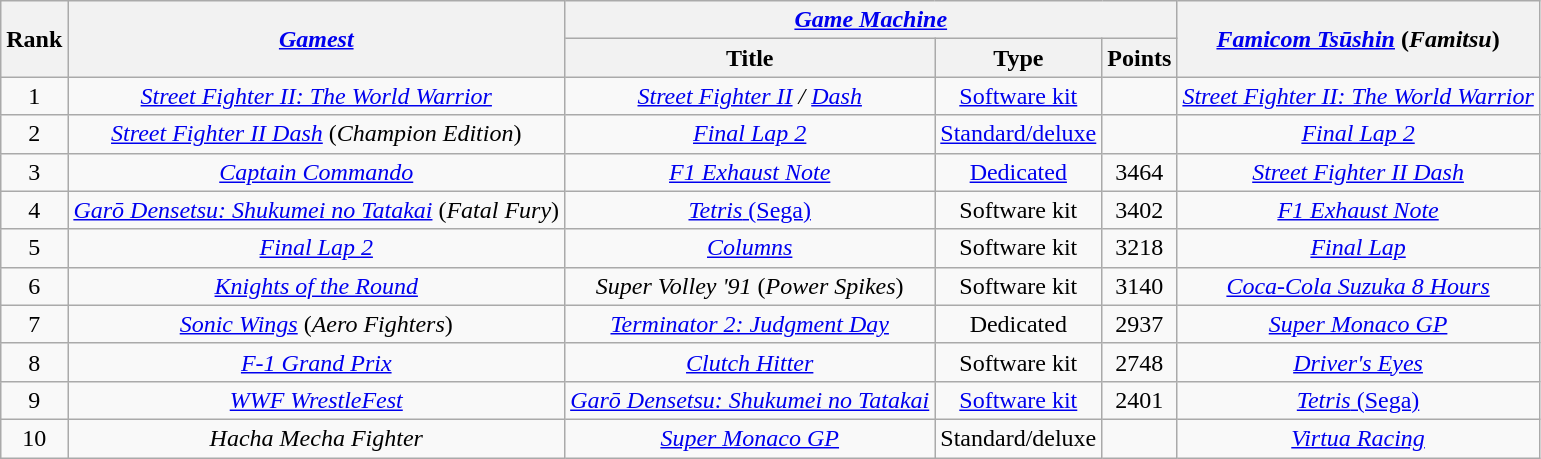<table class="wikitable sortable" style="text-align:center">
<tr>
<th rowspan="2">Rank</th>
<th rowspan="2"><em><a href='#'>Gamest</a></em></th>
<th colspan="3"><em><a href='#'>Game Machine</a></em></th>
<th rowspan="2"><em><a href='#'>Famicom Tsūshin</a></em> (<em>Famitsu</em>)</th>
</tr>
<tr>
<th>Title</th>
<th>Type</th>
<th>Points</th>
</tr>
<tr>
<td>1</td>
<td><em><a href='#'>Street Fighter II: The World Warrior</a></em></td>
<td><em><a href='#'>Street Fighter II</a> / <a href='#'>Dash</a></em></td>
<td><a href='#'>Software kit</a></td>
<td></td>
<td><em><a href='#'>Street Fighter II: The World Warrior</a></em></td>
</tr>
<tr>
<td>2</td>
<td><em><a href='#'>Street Fighter II Dash</a></em> (<em>Champion Edition</em>)</td>
<td><em><a href='#'>Final Lap 2</a></em></td>
<td><a href='#'>Standard/deluxe</a></td>
<td></td>
<td><em><a href='#'>Final Lap 2</a></em></td>
</tr>
<tr>
<td>3</td>
<td><em><a href='#'>Captain Commando</a></em></td>
<td><em><a href='#'>F1 Exhaust Note</a></em></td>
<td><a href='#'>Dedicated</a></td>
<td>3464</td>
<td><em><a href='#'>Street Fighter II Dash</a></em></td>
</tr>
<tr>
<td>4</td>
<td><em><a href='#'>Garō Densetsu: Shukumei no Tatakai</a></em> (<em>Fatal Fury</em>)</td>
<td><a href='#'><em>Tetris</em> (Sega)</a></td>
<td>Software kit</td>
<td>3402</td>
<td><em><a href='#'>F1 Exhaust Note</a></em></td>
</tr>
<tr>
<td>5</td>
<td><em><a href='#'>Final Lap 2</a></em></td>
<td><em><a href='#'>Columns</a></em></td>
<td>Software kit</td>
<td>3218</td>
<td><em><a href='#'>Final Lap</a></em></td>
</tr>
<tr>
<td>6</td>
<td><em><a href='#'>Knights of the Round</a></em></td>
<td><em>Super Volley '91</em> (<em>Power Spikes</em>)</td>
<td>Software kit</td>
<td>3140</td>
<td><em><a href='#'>Coca-Cola Suzuka 8 Hours</a></em></td>
</tr>
<tr>
<td>7</td>
<td><em><a href='#'>Sonic Wings</a></em> (<em>Aero Fighters</em>)</td>
<td><em><a href='#'>Terminator 2: Judgment Day</a></em></td>
<td>Dedicated</td>
<td>2937</td>
<td><em><a href='#'>Super Monaco GP</a></em></td>
</tr>
<tr>
<td>8</td>
<td><em><a href='#'>F-1 Grand Prix</a></em></td>
<td><em><a href='#'>Clutch Hitter</a></em></td>
<td>Software kit</td>
<td>2748</td>
<td><em><a href='#'>Driver's Eyes</a></em></td>
</tr>
<tr>
<td>9</td>
<td><em><a href='#'>WWF WrestleFest</a></em></td>
<td><em><a href='#'>Garō Densetsu: Shukumei no Tatakai</a></em></td>
<td><a href='#'>Software kit</a></td>
<td>2401</td>
<td><a href='#'><em>Tetris</em> (Sega)</a></td>
</tr>
<tr>
<td>10</td>
<td><em>Hacha Mecha Fighter</em></td>
<td><em><a href='#'>Super Monaco GP</a></em></td>
<td>Standard/deluxe</td>
<td></td>
<td><em><a href='#'>Virtua Racing</a></em></td>
</tr>
</table>
